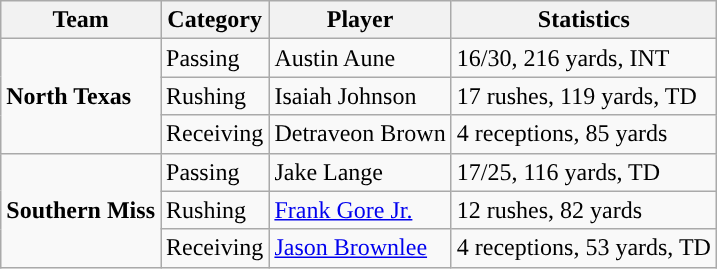<table class="wikitable" style="float: left;">
<tr>
<th>Team</th>
<th>Category</th>
<th>Player</th>
<th>Statistics</th>
</tr>
<tr>
<td rowspan=3><strong>North Texas</strong></td>
<td>Passing</td>
<td>Austin Aune</td>
<td>16/30, 216 yards, INT</td>
</tr>
<tr>
<td>Rushing</td>
<td>Isaiah Johnson</td>
<td>17 rushes, 119 yards, TD</td>
</tr>
<tr>
<td>Receiving</td>
<td>Detraveon Brown</td>
<td>4 receptions, 85 yards</td>
</tr>
<tr>
<td rowspan=3><strong>Southern Miss</strong></td>
<td>Passing</td>
<td>Jake Lange</td>
<td>17/25, 116 yards, TD</td>
</tr>
<tr>
<td>Rushing</td>
<td><a href='#'>Frank Gore Jr.</a></td>
<td>12 rushes, 82 yards</td>
</tr>
<tr>
<td>Receiving</td>
<td><a href='#'>Jason Brownlee</a></td>
<td>4 receptions, 53 yards, TD</td>
</tr>
</table>
